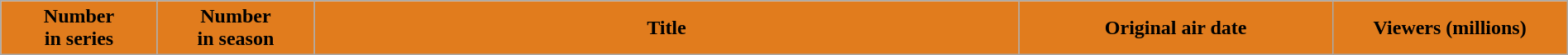<table class="wikitable plainrowheaders" style="width:100%; margin:auto;">
<tr>
<th scope="col" style="background-color: #E17C1D; width:10%; color: #fffff;">Number<br>in series</th>
<th scope="col" style="background-color: #E17C1D; width:10%; color: #fffff;">Number<br>in season</th>
<th scope="col" style="background-color: #E17C1D; color: #fffff;">Title</th>
<th scope="col" style="background-color: #E17C1D; width:20%; color: #fffff;">Original air date</th>
<th scope="col" style="background-color: #E17C1D; width:15%; color: #fffff;">Viewers (millions)<br>








</th>
</tr>
</table>
